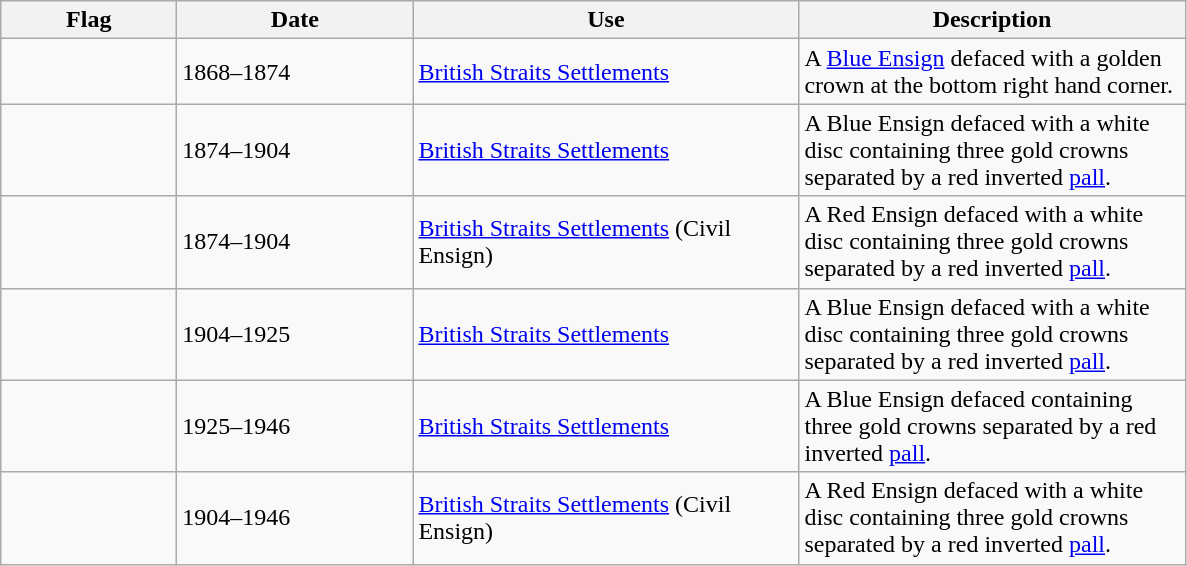<table class="wikitable">
<tr style="background:#efefef;">
<th style="width:110px;">Flag</th>
<th style="width:150px;">Date</th>
<th style="width:250px;">Use</th>
<th style="width:250px;">Description</th>
</tr>
<tr>
<td></td>
<td>1868–1874</td>
<td><a href='#'>British Straits Settlements</a></td>
<td>A <a href='#'>Blue Ensign</a> defaced with a golden crown at the bottom right hand corner.</td>
</tr>
<tr>
<td></td>
<td>1874–1904</td>
<td><a href='#'>British Straits Settlements</a></td>
<td>A Blue Ensign defaced with a white disc containing three gold crowns separated by a red inverted <a href='#'>pall</a>.</td>
</tr>
<tr>
<td></td>
<td>1874–1904</td>
<td><a href='#'>British Straits Settlements</a> (Civil Ensign)</td>
<td>A Red Ensign defaced with a white disc containing three gold crowns separated by a red inverted <a href='#'>pall</a>.</td>
</tr>
<tr>
<td></td>
<td>1904–1925</td>
<td><a href='#'>British Straits Settlements</a></td>
<td>A Blue Ensign defaced with a white disc containing three gold crowns separated by a red inverted <a href='#'>pall</a>.</td>
</tr>
<tr>
<td></td>
<td>1925–1946</td>
<td><a href='#'>British Straits Settlements</a></td>
<td>A Blue Ensign defaced containing three gold crowns separated by a red inverted <a href='#'>pall</a>.</td>
</tr>
<tr>
<td></td>
<td>1904–1946</td>
<td><a href='#'>British Straits Settlements</a> (Civil Ensign)</td>
<td>A Red Ensign defaced with a white disc containing three gold crowns separated by a red inverted <a href='#'>pall</a>.</td>
</tr>
</table>
